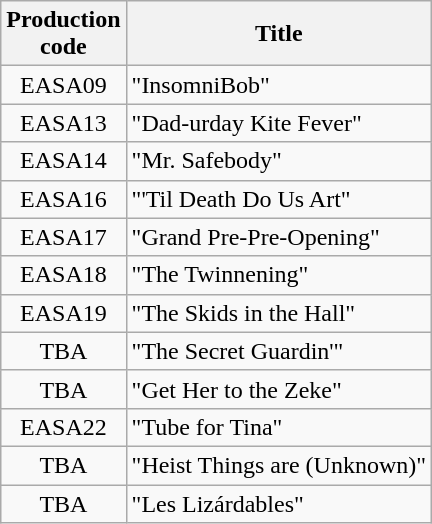<table class="wikitable sortable">
<tr>
<th>Production<br>code</th>
<th>Title</th>
</tr>
<tr>
<td style="text-align:center;">EASA09</td>
<td>"InsomniBob"</td>
</tr>
<tr>
<td style="text-align:center;">EASA13</td>
<td>"Dad-urday Kite Fever"</td>
</tr>
<tr>
<td style="text-align:center;">EASA14</td>
<td>"Mr. Safebody"</td>
</tr>
<tr>
<td style="text-align:center;">EASA16</td>
<td>"'Til Death Do Us Art"</td>
</tr>
<tr>
<td style="text-align:center;">EASA17</td>
<td>"Grand Pre-Pre-Opening"</td>
</tr>
<tr>
<td style="text-align:center;">EASA18</td>
<td>"The Twinnening"</td>
</tr>
<tr>
<td style="text-align:center;">EASA19</td>
<td>"The Skids in the Hall"</td>
</tr>
<tr>
<td style="text-align:center;">TBA</td>
<td>"The Secret Guardin'"</td>
</tr>
<tr>
<td style="text-align:center;">TBA</td>
<td>"Get Her to the Zeke"</td>
</tr>
<tr>
<td style="text-align:center;">EASA22</td>
<td>"Tube for Tina"</td>
</tr>
<tr>
<td style="text-align:center;">TBA</td>
<td>"Heist Things are (Unknown)"</td>
</tr>
<tr>
<td style="text-align:center;">TBA</td>
<td>"Les Lizárdables"</td>
</tr>
</table>
